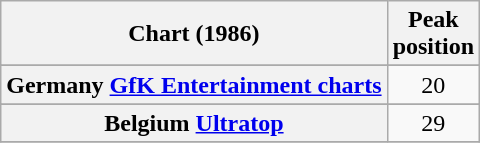<table class="wikitable sortable plainrowheaders">
<tr>
<th scope="col">Chart (1986)</th>
<th scope="col">Peak<br>position</th>
</tr>
<tr>
</tr>
<tr>
<th scope="row">Germany <a href='#'>GfK Entertainment charts</a></th>
<td style="text-align:center;">20</td>
</tr>
<tr>
</tr>
<tr>
<th scope="row">Belgium <a href='#'>Ultratop</a></th>
<td style="text-align:center;">29</td>
</tr>
<tr>
</tr>
</table>
